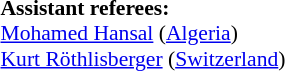<table width=50% style="font-size: 90%">
<tr>
<td><br><strong>Assistant referees:</strong>
<br><a href='#'>Mohamed Hansal</a> (<a href='#'>Algeria</a>)
<br><a href='#'>Kurt Röthlisberger</a> (<a href='#'>Switzerland</a>)</td>
</tr>
</table>
